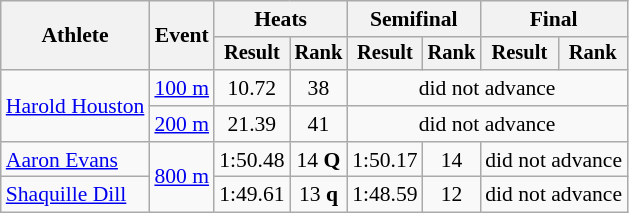<table class=wikitable style="font-size:90%">
<tr>
<th rowspan="2">Athlete</th>
<th rowspan="2">Event</th>
<th colspan="2">Heats</th>
<th colspan="2">Semifinal</th>
<th colspan="2">Final</th>
</tr>
<tr style="font-size:95%">
<th>Result</th>
<th>Rank</th>
<th>Result</th>
<th>Rank</th>
<th>Result</th>
<th>Rank</th>
</tr>
<tr align=center>
<td align=left rowspan="2"><a href='#'>Harold Houston</a></td>
<td align=left><a href='#'>100 m</a></td>
<td>10.72</td>
<td>38</td>
<td colspan=4>did not advance</td>
</tr>
<tr align=center>
<td align=left><a href='#'>200 m</a></td>
<td>21.39</td>
<td>41</td>
<td colspan=4>did not advance</td>
</tr>
<tr align=center>
<td align=left><a href='#'>Aaron Evans</a></td>
<td align=left rowspan="2"><a href='#'>800 m</a></td>
<td>1:50.48</td>
<td>14 <strong>Q</strong></td>
<td>1:50.17</td>
<td>14</td>
<td colspan=2>did not advance</td>
</tr>
<tr align=center>
<td align=left><a href='#'>Shaquille Dill</a></td>
<td>1:49.61</td>
<td>13 <strong>q</strong></td>
<td>1:48.59</td>
<td>12</td>
<td colspan=2>did not advance</td>
</tr>
</table>
